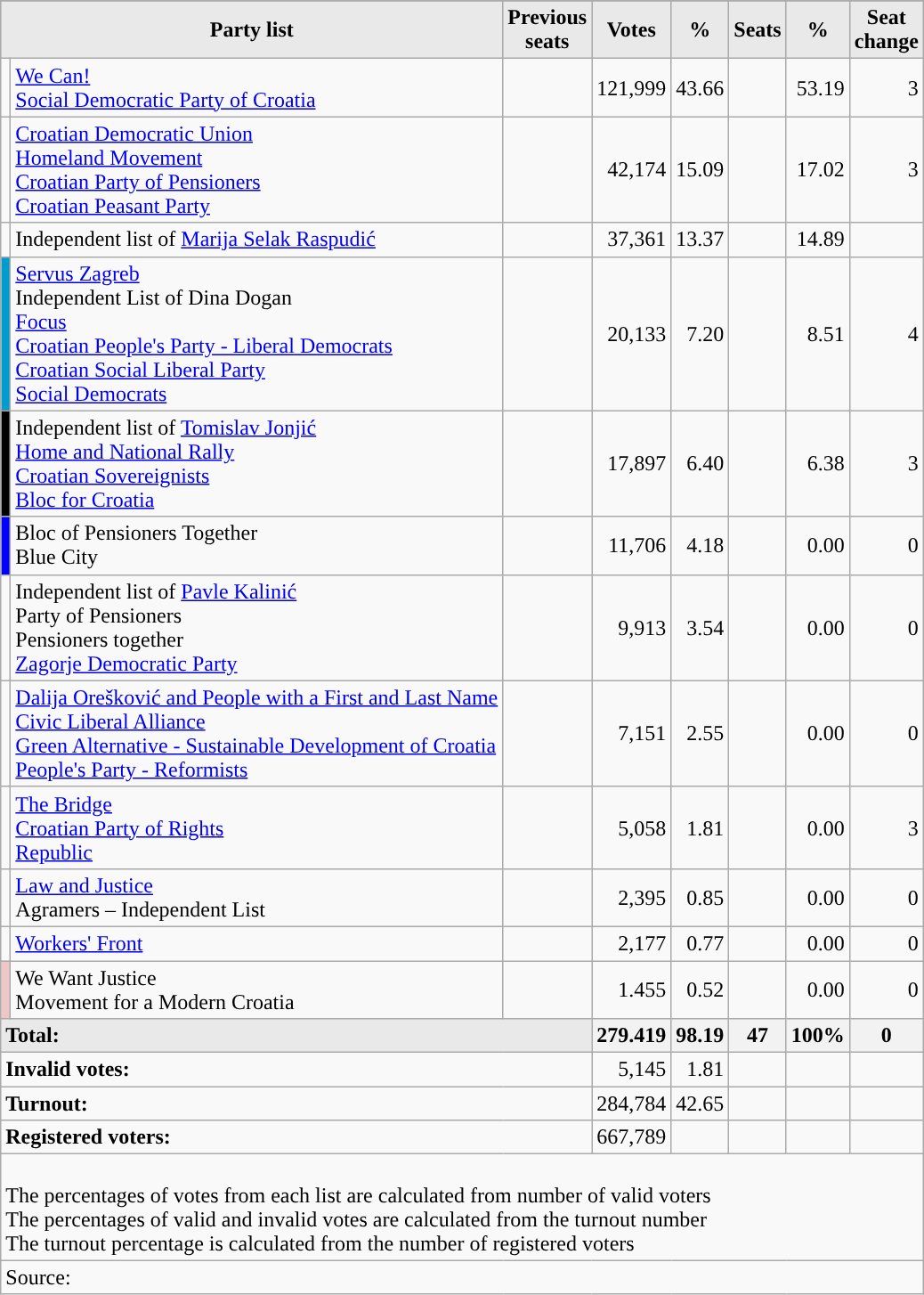<table class="wikitable" border="1">
<tr>
</tr>
<tr style="background-color:#C9C9C9">
<th style="background-color:#E9E9E9" align= center colspan="2">Party list</th>
<th style="background-color:#E9E9E9" align= center>Previous<br>seats</th>
<th style="background-color:#E9E9E9" align= center>Votes</th>
<th style="background-color:#E9E9E9" align= center>%</th>
<th style="background-color:#E9E9E9" align= center>Seats</th>
<th style="background-color:#E9E9E9" align= center>%</th>
<th style="background-color:#E9E9E9" align= center>Seat<br>change</th>
</tr>
<tr>
<td bgcolor= ></td>
<td align = left><a href='#'>We Can!</a> <br> <a href='#'>Social Democratic Party of Croatia</a></td>
<td align = left></td>
<td align = right>121,999</td>
<td align = right>43.66</td>
<td align = left></td>
<td align = right>53.19</td>
<td align = right> 3</td>
</tr>
<tr>
<td bgcolor= ></td>
<td align = left><a href='#'>Croatian Democratic Union</a> <br><a href='#'>Homeland Movement</a> <br> <a href='#'>Croatian Party of Pensioners</a> <br> <a href='#'>Croatian Peasant Party</a></td>
<td align = left></td>
<td align = right>42,174</td>
<td align = right>15.09</td>
<td align = left></td>
<td align = right>17.02</td>
<td align = right> 3</td>
</tr>
<tr>
<td></td>
<td align="left">Independent list of <a href='#'>Marija Selak Raspudić</a></td>
<td align="left"></td>
<td align="right">37,361</td>
<td align="right">13.37</td>
<td align="left"></td>
<td align="right">14.89</td>
<td align="right"></td>
</tr>
<tr>
<td bgcolor=#009bcf></td>
<td align="left"><a href='#'>Servus Zagreb</a> <br> Independent List of Dina Dogan <br> <a href='#'>Focus</a> <br> <a href='#'>Croatian People's Party - Liberal Democrats</a> <br> <a href='#'>Croatian Social Liberal Party</a> <br> <a href='#'>Social Democrats</a></td>
<td align="left"></td>
<td align="right">20,133</td>
<td align="right">7.20</td>
<td align="left"></td>
<td align="right">8.51</td>
<td align="right"> 4</td>
</tr>
<tr>
<td bgcolor=black></td>
<td align="left">Independent list of <a href='#'>Tomislav Jonjić</a> <br> <a href='#'>Home and National Rally</a> <br> <a href='#'>Croatian Sovereignists</a> <br> <a href='#'>Bloc for Croatia</a></td>
<td align="left"></td>
<td align="right">17,897</td>
<td align="right">6.40</td>
<td align="left"></td>
<td align="right">6.38</td>
<td align="right"> 3</td>
</tr>
<tr>
<td bgcolor="blue"></td>
<td align="left">Bloc of Pensioners Together <br> Blue City</td>
<td align="left"></td>
<td align="right">11,706</td>
<td align="right">4.18</td>
<td align="left"></td>
<td align="right">0.00</td>
<td align="right"> 0</td>
</tr>
<tr>
<td></td>
<td align = left>Independent list of <a href='#'>Pavle Kalinić</a> <br> Party of Pensioners <br> Pensioners together <br> <a href='#'>Zagorje Democratic Party</a></td>
<td align = left></td>
<td align = right>9,913</td>
<td align = right>3.54</td>
<td align = left></td>
<td align = right>0.00</td>
<td align = right> 0</td>
</tr>
<tr>
<td></td>
<td align="left"><a href='#'>Dalija Orešković and People with a First and Last Name</a> <br> <a href='#'>Civic Liberal Alliance</a> <br> <a href='#'>Green Alternative - Sustainable Development of Croatia</a> <br> <a href='#'>People's Party - Reformists</a></td>
<td align="left"></td>
<td align="right">7,151</td>
<td align="right">2.55</td>
<td align="left"></td>
<td align="right">0.00</td>
<td align="right"> 0</td>
</tr>
<tr>
<td></td>
<td align="left"><a href='#'>The Bridge</a> <br> <a href='#'>Croatian Party of Rights</a> <br> <a href='#'>Republic</a></td>
<td align="left"></td>
<td align="right">5,058</td>
<td align="right">1.81</td>
<td align="left"></td>
<td align="right">0.00</td>
<td align="right"> 3</td>
</tr>
<tr>
<td></td>
<td align="left"><a href='#'>Law and Justice</a> <br> Agramers – Independent List</td>
<td align="left"></td>
<td align="right">2,395</td>
<td align="right">0.85</td>
<td align="left"></td>
<td align="right">0.00</td>
<td align="right"> 0</td>
</tr>
<tr>
<td></td>
<td align="left"><a href='#'>Workers' Front</a></td>
<td align="left"></td>
<td align="right">2,177</td>
<td align="right">0.77</td>
<td align="left"></td>
<td align="right">0.00</td>
<td align="right"> 0</td>
</tr>
<tr>
<td bgcolor="#f0c7c7"></td>
<td align="left">We Want Justice <br> Movement for a Modern Croatia</td>
<td align="left"></td>
<td align="right">1.455</td>
<td align="right">0.52</td>
<td align="left"></td>
<td align="right">0.00</td>
<td align="right"> 0</td>
</tr>
<tr style="background-color:#E9E9E9">
<td colspan="3" align="left"><strong>Total:</strong></td>
<th align="right">279.419</th>
<th align="right">98.19</th>
<th align="right">47</th>
<th align="right">100%</th>
<th align="right"> 0</th>
</tr>
<tr>
<td colspan="3" align="left"><strong>Invalid votes:</strong></td>
<td align="right">5,145</td>
<td align="right">1.81</td>
<td align="right"></td>
<td align="right"></td>
<td align="right"></td>
</tr>
<tr>
<td colspan="3" align="left"><strong>Turnout:</strong></td>
<td align="right">284,784</td>
<td align="right">42.65</td>
<td align="right"></td>
<td align="right"></td>
<td align="right"></td>
</tr>
<tr>
<td colspan="3" align="left"><strong>Registered voters:</strong></td>
<td align="right">667,789</td>
<td align="right"></td>
<td align="right"></td>
<td align="right"></td>
<td align="right"></td>
</tr>
<tr>
<td align=left colspan=8><br>The percentages of votes from each list are calculated from number of valid voters<br>
The percentages of valid and invalid votes are calculated from the turnout number<br>
The turnout percentage is calculated from the number of registered voters</td>
</tr>
<tr>
<td align=left colspan=8>Source: </td>
</tr>
</table>
